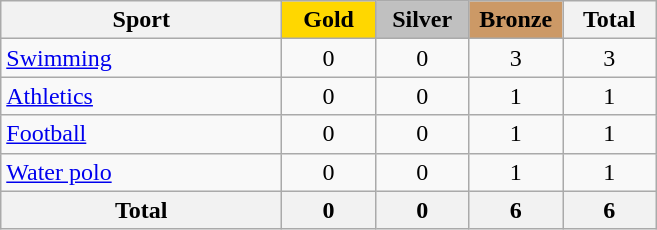<table class="wikitable sortable" style="text-align:center;">
<tr>
<th width=180>Sport</th>
<th scope="col" style="background:gold; width:55px;">Gold</th>
<th scope="col" style="background:silver; width:55px;">Silver</th>
<th scope="col" style="background:#cc9966; width:55px;">Bronze</th>
<th width=55>Total</th>
</tr>
<tr>
<td align=left><a href='#'>Swimming</a></td>
<td>0</td>
<td>0</td>
<td>3</td>
<td>3</td>
</tr>
<tr>
<td align=left><a href='#'>Athletics</a></td>
<td>0</td>
<td>0</td>
<td>1</td>
<td>1</td>
</tr>
<tr>
<td align=left><a href='#'>Football</a></td>
<td>0</td>
<td>0</td>
<td>1</td>
<td>1</td>
</tr>
<tr>
<td align=left><a href='#'>Water polo</a></td>
<td>0</td>
<td>0</td>
<td>1</td>
<td>1</td>
</tr>
<tr class="sortbottom">
<th>Total</th>
<th>0</th>
<th>0</th>
<th>6</th>
<th>6</th>
</tr>
</table>
